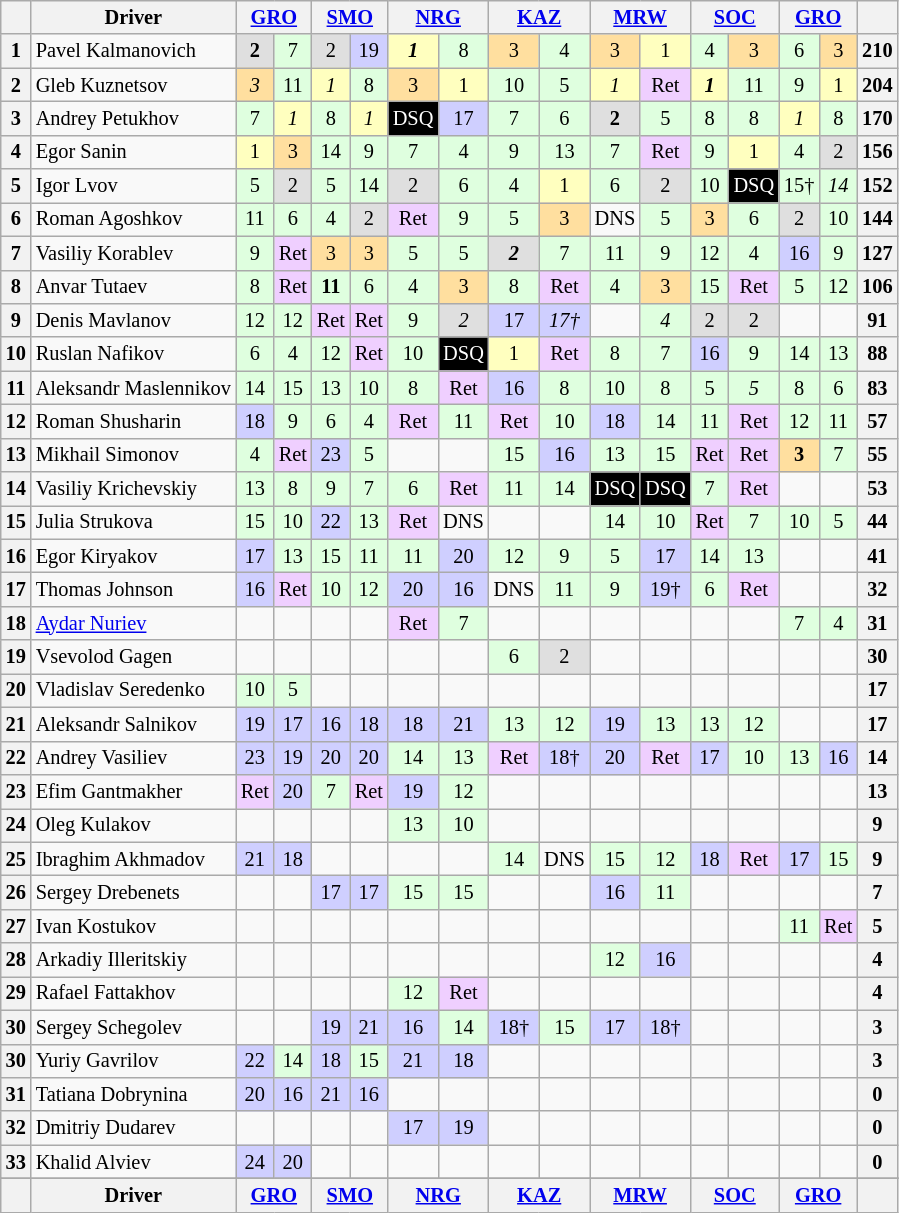<table align=left| class="wikitable" style="font-size: 85%; text-align: center">
<tr valign="top">
<th valign="middle"></th>
<th valign="middle">Driver</th>
<th colspan=2><a href='#'>GRO</a></th>
<th colspan=2><a href='#'>SMO</a></th>
<th colspan=2><a href='#'>NRG</a></th>
<th colspan=2><a href='#'>KAZ</a></th>
<th colspan=2><a href='#'>MRW</a></th>
<th colspan=2><a href='#'>SOC</a></th>
<th colspan=2><a href='#'>GRO</a></th>
<th valign="middle"></th>
</tr>
<tr>
<th>1</th>
<td align=left>Pavel Kalmanovich</td>
<td style="background:#dfdfdf;"><strong>2</strong></td>
<td style="background:#dfffdf;">7</td>
<td style="background:#dfdfdf;">2</td>
<td style="background:#cfcfff;">19</td>
<td style="background:#ffffbf;"><strong><em>1</em></strong></td>
<td style="background:#dfffdf;">8</td>
<td style="background:#ffdf9f;">3</td>
<td style="background:#dfffdf;">4</td>
<td style="background:#ffdf9f;">3</td>
<td style="background:#ffffbf;">1</td>
<td style="background:#dfffdf;">4</td>
<td style="background:#ffdf9f;">3</td>
<td style="background:#dfffdf;">6</td>
<td style="background:#ffdf9f;">3</td>
<th>210</th>
</tr>
<tr>
<th>2</th>
<td align=left>Gleb Kuznetsov</td>
<td style="background:#ffdf9f;"><em>3</em></td>
<td style="background:#dfffdf;">11</td>
<td style="background:#ffffbf;"><em>1</em></td>
<td style="background:#dfffdf;">8</td>
<td style="background:#ffdf9f;">3</td>
<td style="background:#ffffbf;">1</td>
<td style="background:#dfffdf;">10</td>
<td style="background:#dfffdf;">5</td>
<td style="background:#ffffbf;"><em>1</em></td>
<td style="background:#efcfff;">Ret</td>
<td style="background:#ffffbf;"><strong><em>1</em></strong></td>
<td style="background:#dfffdf;">11</td>
<td style="background:#dfffdf;">9</td>
<td style="background:#ffffbf;">1</td>
<th>204</th>
</tr>
<tr>
<th>3</th>
<td align=left>Andrey Petukhov</td>
<td style="background:#dfffdf;">7</td>
<td style="background:#ffffbf;"><em>1</em></td>
<td style="background:#dfffdf;">8</td>
<td style="background:#ffffbf;"><em>1</em></td>
<td style="background:black; color:white;">DSQ</td>
<td style="background:#cfcfff;">17</td>
<td style="background:#dfffdf;">7</td>
<td style="background:#dfffdf;">6</td>
<td style="background:#dfdfdf;"><strong>2</strong></td>
<td style="background:#dfffdf;">5</td>
<td style="background:#dfffdf;">8</td>
<td style="background:#dfffdf;">8</td>
<td style="background:#ffffbf;"><em>1</em></td>
<td style="background:#dfffdf;">8</td>
<th>170</th>
</tr>
<tr>
<th>4</th>
<td align=left>Egor Sanin</td>
<td style="background:#ffffbf;">1</td>
<td style="background:#ffdf9f;">3</td>
<td style="background:#dfffdf;">14</td>
<td style="background:#dfffdf;">9</td>
<td style="background:#dfffdf;">7</td>
<td style="background:#dfffdf;">4</td>
<td style="background:#dfffdf;">9</td>
<td style="background:#dfffdf;">13</td>
<td style="background:#dfffdf;">7</td>
<td style="background:#efcfff;">Ret</td>
<td style="background:#dfffdf;">9</td>
<td style="background:#ffffbf;">1</td>
<td style="background:#dfffdf;">4</td>
<td style="background:#dfdfdf;">2</td>
<th>156</th>
</tr>
<tr>
<th>5</th>
<td align=left>Igor Lvov</td>
<td style="background:#dfffdf;">5</td>
<td style="background:#dfdfdf;">2</td>
<td style="background:#dfffdf;">5</td>
<td style="background:#dfffdf;">14</td>
<td style="background:#dfdfdf;">2</td>
<td style="background:#dfffdf;">6</td>
<td style="background:#dfffdf;">4</td>
<td style="background:#ffffbf;">1</td>
<td style="background:#dfffdf;">6</td>
<td style="background:#dfdfdf;">2</td>
<td style="background:#dfffdf;">10</td>
<td style="background:black; color:white;">DSQ</td>
<td style="background:#dfffdf;">15†</td>
<td style="background:#dfffdf;"><em>14</em></td>
<th>152</th>
</tr>
<tr>
<th>6</th>
<td align=left>Roman Agoshkov</td>
<td style="background:#dfffdf;">11</td>
<td style="background:#dfffdf;">6</td>
<td style="background:#dfffdf;">4</td>
<td style="background:#dfdfdf;">2</td>
<td style="background:#efcfff;">Ret</td>
<td style="background:#dfffdf;">9</td>
<td style="background:#dfffdf;">5</td>
<td style="background:#ffdf9f;">3</td>
<td>DNS</td>
<td style="background:#dfffdf;">5</td>
<td style="background:#ffdf9f;">3</td>
<td style="background:#dfffdf;">6</td>
<td style="background:#dfdfdf;">2</td>
<td style="background:#dfffdf;">10</td>
<th>144</th>
</tr>
<tr>
<th>7</th>
<td align=left>Vasiliy Korablev</td>
<td style="background:#dfffdf;">9</td>
<td style="background:#efcfff;">Ret</td>
<td style="background:#ffdf9f;">3</td>
<td style="background:#ffdf9f;">3</td>
<td style="background:#dfffdf;">5</td>
<td style="background:#dfffdf;">5</td>
<td style="background:#dfdfdf;"><strong><em>2</em></strong></td>
<td style="background:#dfffdf;">7</td>
<td style="background:#dfffdf;">11</td>
<td style="background:#dfffdf;">9</td>
<td style="background:#dfffdf;">12</td>
<td style="background:#dfffdf;">4</td>
<td style="background:#cfcfff;">16</td>
<td style="background:#dfffdf;">9</td>
<th>127</th>
</tr>
<tr>
<th>8</th>
<td align=left>Anvar Tutaev</td>
<td style="background:#dfffdf;">8</td>
<td style="background:#efcfff;">Ret</td>
<td style="background:#dfffdf;"><strong>11</strong></td>
<td style="background:#dfffdf;">6</td>
<td style="background:#dfffdf;">4</td>
<td style="background:#ffdf9f;">3</td>
<td style="background:#dfffdf;">8</td>
<td style="background:#efcfff;">Ret</td>
<td style="background:#dfffdf;">4</td>
<td style="background:#ffdf9f;">3</td>
<td style="background:#dfffdf;">15</td>
<td style="background:#efcfff;">Ret</td>
<td style="background:#dfffdf;">5</td>
<td style="background:#dfffdf;">12</td>
<th>106</th>
</tr>
<tr>
<th>9</th>
<td align=left>Denis Mavlanov</td>
<td style="background:#dfffdf;">12</td>
<td style="background:#dfffdf;">12</td>
<td style="background:#efcfff;">Ret</td>
<td style="background:#efcfff;">Ret</td>
<td style="background:#dfffdf;">9</td>
<td style="background:#dfdfdf;"><em>2</em></td>
<td style="background:#cfcfff;">17</td>
<td style="background:#cfcfff;"><em>17†</em></td>
<td></td>
<td style="background:#dfffdf;"><em>4</em></td>
<td style="background:#dfdfdf;">2</td>
<td style="background:#dfdfdf;">2</td>
<td></td>
<td></td>
<th>91</th>
</tr>
<tr>
<th>10</th>
<td align=left>Ruslan Nafikov</td>
<td style="background:#dfffdf;">6</td>
<td style="background:#dfffdf;">4</td>
<td style="background:#dfffdf;">12</td>
<td style="background:#efcfff;">Ret</td>
<td style="background:#dfffdf;">10</td>
<td style="background:black; color:white;">DSQ</td>
<td style="background:#ffffbf;">1</td>
<td style="background:#efcfff;">Ret</td>
<td style="background:#dfffdf;">8</td>
<td style="background:#dfffdf;">7</td>
<td style="background:#cfcfff;">16</td>
<td style="background:#dfffdf;">9</td>
<td style="background:#dfffdf;">14</td>
<td style="background:#dfffdf;">13</td>
<th>88</th>
</tr>
<tr>
<th>11</th>
<td align=left>Aleksandr Maslennikov</td>
<td style="background:#dfffdf;">14</td>
<td style="background:#dfffdf;">15</td>
<td style="background:#dfffdf;">13</td>
<td style="background:#dfffdf;">10</td>
<td style="background:#dfffdf;">8</td>
<td style="background:#efcfff;">Ret</td>
<td style="background:#cfcfff;">16</td>
<td style="background:#dfffdf;">8</td>
<td style="background:#dfffdf;">10</td>
<td style="background:#dfffdf;">8</td>
<td style="background:#dfffdf;">5</td>
<td style="background:#dfffdf;"><em>5</em></td>
<td style="background:#dfffdf;">8</td>
<td style="background:#dfffdf;">6</td>
<th>83</th>
</tr>
<tr>
<th>12</th>
<td align=left>Roman Shusharin</td>
<td style="background:#cfcfff;">18</td>
<td style="background:#dfffdf;">9</td>
<td style="background:#dfffdf;">6</td>
<td style="background:#dfffdf;">4</td>
<td style="background:#efcfff;">Ret</td>
<td style="background:#dfffdf;">11</td>
<td style="background:#efcfff;">Ret</td>
<td style="background:#dfffdf;">10</td>
<td style="background:#cfcfff;">18</td>
<td style="background:#dfffdf;">14</td>
<td style="background:#dfffdf;">11</td>
<td style="background:#efcfff;">Ret</td>
<td style="background:#dfffdf;">12</td>
<td style="background:#dfffdf;">11</td>
<th>57</th>
</tr>
<tr>
<th>13</th>
<td align=left>Mikhail Simonov</td>
<td style="background:#dfffdf;">4</td>
<td style="background:#efcfff;">Ret</td>
<td style="background:#cfcfff;">23</td>
<td style="background:#dfffdf;">5</td>
<td></td>
<td></td>
<td style="background:#dfffdf;">15</td>
<td style="background:#cfcfff;">16</td>
<td style="background:#dfffdf;">13</td>
<td style="background:#dfffdf;">15</td>
<td style="background:#efcfff;">Ret</td>
<td style="background:#efcfff;">Ret</td>
<td style="background:#ffdf9f;"><strong>3</strong></td>
<td style="background:#dfffdf;">7</td>
<th>55</th>
</tr>
<tr>
<th>14</th>
<td align=left>Vasiliy Krichevskiy</td>
<td style="background:#dfffdf;">13</td>
<td style="background:#dfffdf;">8</td>
<td style="background:#dfffdf;">9</td>
<td style="background:#dfffdf;">7</td>
<td style="background:#dfffdf;">6</td>
<td style="background:#efcfff;">Ret</td>
<td style="background:#dfffdf;">11</td>
<td style="background:#dfffdf;">14</td>
<td style="background:black; color:white;">DSQ</td>
<td style="background:black; color:white;">DSQ</td>
<td style="background:#dfffdf;">7</td>
<td style="background:#efcfff;">Ret</td>
<td></td>
<td></td>
<th>53</th>
</tr>
<tr>
<th>15</th>
<td align=left>Julia Strukova</td>
<td style="background:#dfffdf;">15</td>
<td style="background:#dfffdf;">10</td>
<td style="background:#cfcfff;">22</td>
<td style="background:#dfffdf;">13</td>
<td style="background:#efcfff;">Ret</td>
<td>DNS</td>
<td></td>
<td></td>
<td style="background:#dfffdf;">14</td>
<td style="background:#dfffdf;">10</td>
<td style="background:#efcfff;">Ret</td>
<td style="background:#dfffdf;">7</td>
<td style="background:#dfffdf;">10</td>
<td style="background:#dfffdf;">5</td>
<th>44</th>
</tr>
<tr>
<th>16</th>
<td align=left>Egor Kiryakov</td>
<td style="background:#cfcfff;">17</td>
<td style="background:#dfffdf;">13</td>
<td style="background:#dfffdf;">15</td>
<td style="background:#dfffdf;">11</td>
<td style="background:#dfffdf;">11</td>
<td style="background:#cfcfff;">20</td>
<td style="background:#dfffdf;">12</td>
<td style="background:#dfffdf;">9</td>
<td style="background:#dfffdf;">5</td>
<td style="background:#cfcfff;">17</td>
<td style="background:#dfffdf;">14</td>
<td style="background:#dfffdf;">13</td>
<td></td>
<td></td>
<th>41</th>
</tr>
<tr>
<th>17</th>
<td align=left>Thomas Johnson</td>
<td style="background:#cfcfff;">16</td>
<td style="background:#efcfff;">Ret</td>
<td style="background:#dfffdf;">10</td>
<td style="background:#dfffdf;">12</td>
<td style="background:#cfcfff;">20</td>
<td style="background:#cfcfff;">16</td>
<td>DNS</td>
<td style="background:#dfffdf;">11</td>
<td style="background:#dfffdf;">9</td>
<td style="background:#cfcfff;">19†</td>
<td style="background:#dfffdf;">6</td>
<td style="background:#efcfff;">Ret</td>
<td></td>
<td></td>
<th>32</th>
</tr>
<tr>
<th>18</th>
<td align=left><a href='#'>Aydar Nuriev</a></td>
<td></td>
<td></td>
<td></td>
<td></td>
<td style="background:#efcfff;">Ret</td>
<td style="background:#dfffdf;">7</td>
<td></td>
<td></td>
<td></td>
<td></td>
<td></td>
<td></td>
<td style="background:#dfffdf;">7</td>
<td style="background:#dfffdf;">4</td>
<th>31</th>
</tr>
<tr>
<th>19</th>
<td align=left>Vsevolod Gagen</td>
<td></td>
<td></td>
<td></td>
<td></td>
<td></td>
<td></td>
<td style="background:#dfffdf;">6</td>
<td style="background:#dfdfdf;">2</td>
<td></td>
<td></td>
<td></td>
<td></td>
<td></td>
<td></td>
<th>30</th>
</tr>
<tr>
<th>20</th>
<td align=left>Vladislav Seredenko</td>
<td style="background:#dfffdf;">10</td>
<td style="background:#dfffdf;">5</td>
<td></td>
<td></td>
<td></td>
<td></td>
<td></td>
<td></td>
<td></td>
<td></td>
<td></td>
<td></td>
<td></td>
<td></td>
<th>17</th>
</tr>
<tr>
<th>21</th>
<td align=left>Aleksandr Salnikov</td>
<td style="background:#cfcfff;">19</td>
<td style="background:#cfcfff;">17</td>
<td style="background:#cfcfff;">16</td>
<td style="background:#cfcfff;">18</td>
<td style="background:#cfcfff;">18</td>
<td style="background:#cfcfff;">21</td>
<td style="background:#dfffdf;">13</td>
<td style="background:#dfffdf;">12</td>
<td style="background:#cfcfff;">19</td>
<td style="background:#dfffdf;">13</td>
<td style="background:#dfffdf;">13</td>
<td style="background:#dfffdf;">12</td>
<td></td>
<td></td>
<th>17</th>
</tr>
<tr>
<th>22</th>
<td align=left>Andrey Vasiliev</td>
<td style="background:#cfcfff;">23</td>
<td style="background:#cfcfff;">19</td>
<td style="background:#cfcfff;">20</td>
<td style="background:#cfcfff;">20</td>
<td style="background:#dfffdf;">14</td>
<td style="background:#dfffdf;">13</td>
<td style="background:#efcfff;">Ret</td>
<td style="background:#cfcfff;">18†</td>
<td style="background:#cfcfff;">20</td>
<td style="background:#efcfff;">Ret</td>
<td style="background:#cfcfff;">17</td>
<td style="background:#dfffdf;">10</td>
<td style="background:#dfffdf;">13</td>
<td style="background:#cfcfff;">16</td>
<th>14</th>
</tr>
<tr>
<th>23</th>
<td align=left>Efim Gantmakher</td>
<td style="background:#efcfff;">Ret</td>
<td style="background:#cfcfff;">20</td>
<td style="background:#dfffdf;">7</td>
<td style="background:#efcfff;">Ret</td>
<td style="background:#cfcfff;">19</td>
<td style="background:#dfffdf;">12</td>
<td></td>
<td></td>
<td></td>
<td></td>
<td></td>
<td></td>
<td></td>
<td></td>
<th>13</th>
</tr>
<tr>
<th>24</th>
<td align=left>Oleg Kulakov</td>
<td></td>
<td></td>
<td></td>
<td></td>
<td style="background:#dfffdf;">13</td>
<td style="background:#dfffdf;">10</td>
<td></td>
<td></td>
<td></td>
<td></td>
<td></td>
<td></td>
<td></td>
<td></td>
<th>9</th>
</tr>
<tr>
<th>25</th>
<td align=left>Ibraghim Akhmadov</td>
<td style="background:#cfcfff;">21</td>
<td style="background:#cfcfff;">18</td>
<td></td>
<td></td>
<td></td>
<td></td>
<td style="background:#dfffdf;">14</td>
<td>DNS</td>
<td style="background:#dfffdf;">15</td>
<td style="background:#dfffdf;">12</td>
<td style="background:#cfcfff;">18</td>
<td style="background:#efcfff;">Ret</td>
<td style="background:#cfcfff;">17</td>
<td style="background:#dfffdf;">15</td>
<th>9</th>
</tr>
<tr>
<th>26</th>
<td align=left>Sergey Drebenets</td>
<td></td>
<td></td>
<td style="background:#cfcfff;">17</td>
<td style="background:#cfcfff;">17</td>
<td style="background:#dfffdf;">15</td>
<td style="background:#dfffdf;">15</td>
<td></td>
<td></td>
<td style="background:#cfcfff;">16</td>
<td style="background:#dfffdf;">11</td>
<td></td>
<td></td>
<td></td>
<td></td>
<th>7</th>
</tr>
<tr>
<th>27</th>
<td align=left>Ivan Kostukov</td>
<td></td>
<td></td>
<td></td>
<td></td>
<td></td>
<td></td>
<td></td>
<td></td>
<td></td>
<td></td>
<td></td>
<td></td>
<td style="background:#dfffdf;">11</td>
<td style="background:#efcfff;">Ret</td>
<th>5</th>
</tr>
<tr>
<th>28</th>
<td align=left>Arkadiy Illeritskiy</td>
<td></td>
<td></td>
<td></td>
<td></td>
<td></td>
<td></td>
<td></td>
<td></td>
<td style="background:#dfffdf;">12</td>
<td style="background:#cfcfff;">16</td>
<td></td>
<td></td>
<td></td>
<td></td>
<th>4</th>
</tr>
<tr>
<th>29</th>
<td align=left>Rafael Fattakhov</td>
<td></td>
<td></td>
<td></td>
<td></td>
<td style="background:#dfffdf;">12</td>
<td style="background:#efcfff;">Ret</td>
<td></td>
<td></td>
<td></td>
<td></td>
<td></td>
<td></td>
<td></td>
<td></td>
<th>4</th>
</tr>
<tr>
<th>30</th>
<td align=left>Sergey Schegolev</td>
<td></td>
<td></td>
<td style="background:#cfcfff;">19</td>
<td style="background:#cfcfff;">21</td>
<td style="background:#cfcfff;">16</td>
<td style="background:#dfffdf;">14</td>
<td style="background:#cfcfff;">18†</td>
<td style="background:#dfffdf;">15</td>
<td style="background:#cfcfff;">17</td>
<td style="background:#cfcfff;">18†</td>
<td></td>
<td></td>
<td></td>
<td></td>
<th>3</th>
</tr>
<tr>
<th>30</th>
<td align=left>Yuriy Gavrilov</td>
<td style="background:#cfcfff;">22</td>
<td style="background:#dfffdf;">14</td>
<td style="background:#cfcfff;">18</td>
<td style="background:#dfffdf;">15</td>
<td style="background:#cfcfff;">21</td>
<td style="background:#cfcfff;">18</td>
<td></td>
<td></td>
<td></td>
<td></td>
<td></td>
<td></td>
<td></td>
<td></td>
<th>3</th>
</tr>
<tr>
<th>31</th>
<td align=left>Tatiana Dobrynina</td>
<td style="background:#cfcfff;">20</td>
<td style="background:#cfcfff;">16</td>
<td style="background:#cfcfff;">21</td>
<td style="background:#cfcfff;">16</td>
<td></td>
<td></td>
<td></td>
<td></td>
<td></td>
<td></td>
<td></td>
<td></td>
<td></td>
<td></td>
<th>0</th>
</tr>
<tr>
<th>32</th>
<td align=left>Dmitriy Dudarev</td>
<td></td>
<td></td>
<td></td>
<td></td>
<td style="background:#cfcfff;">17</td>
<td style="background:#cfcfff;">19</td>
<td></td>
<td></td>
<td></td>
<td></td>
<td></td>
<td></td>
<td></td>
<td></td>
<th>0</th>
</tr>
<tr>
<th>33</th>
<td align=left>Khalid Alviev</td>
<td style="background:#cfcfff;">24</td>
<td style="background:#cfcfff;">20</td>
<td></td>
<td></td>
<td></td>
<td></td>
<td></td>
<td></td>
<td></td>
<td></td>
<td></td>
<td></td>
<td></td>
<td></td>
<th>0</th>
</tr>
<tr>
</tr>
<tr valign="top">
<th valign="middle"></th>
<th valign="middle">Driver</th>
<th colspan=2><a href='#'>GRO</a></th>
<th colspan=2><a href='#'>SMO</a></th>
<th colspan=2><a href='#'>NRG</a></th>
<th colspan=2><a href='#'>KAZ</a></th>
<th colspan=2><a href='#'>MRW</a></th>
<th colspan=2><a href='#'>SOC</a></th>
<th colspan=2><a href='#'>GRO</a></th>
<th valign="middle"></th>
</tr>
</table>
